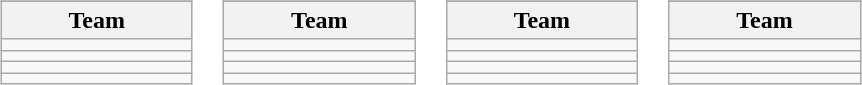<table>
<tr valign=top>
<td><br><table class="wikitable">
<tr>
</tr>
<tr>
<th width=120>Team</th>
</tr>
<tr>
<td align=center></td>
</tr>
<tr>
<td align=center></td>
</tr>
<tr>
<td align=center></td>
</tr>
<tr>
<td align=center></td>
</tr>
</table>
</td>
<td><br><table class="wikitable">
<tr>
</tr>
<tr>
<th width=120>Team</th>
</tr>
<tr>
<td align=center></td>
</tr>
<tr>
<td align=center></td>
</tr>
<tr>
<td align=center></td>
</tr>
<tr>
<td align=center></td>
</tr>
</table>
</td>
<td><br><table class="wikitable">
<tr>
</tr>
<tr>
<th width=120>Team</th>
</tr>
<tr>
<td align=center></td>
</tr>
<tr>
<td align=center></td>
</tr>
<tr>
<td align=center></td>
</tr>
<tr>
<td align=center></td>
</tr>
</table>
</td>
<td><br><table class="wikitable">
<tr>
</tr>
<tr>
<th width=120>Team</th>
</tr>
<tr>
<td align=center></td>
</tr>
<tr>
<td align=center></td>
</tr>
<tr>
<td align=center></td>
</tr>
<tr>
<td align=center></td>
</tr>
</table>
</td>
</tr>
</table>
